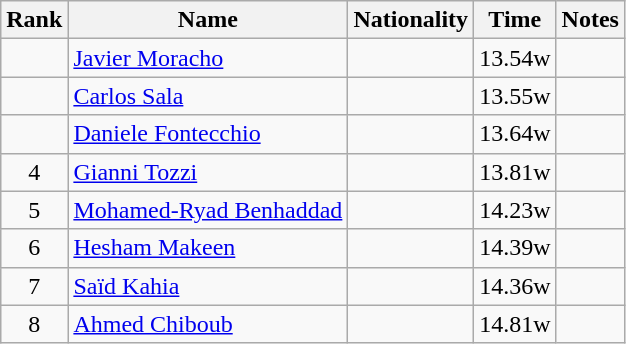<table class="wikitable sortable" style="text-align:center">
<tr>
<th>Rank</th>
<th>Name</th>
<th>Nationality</th>
<th>Time</th>
<th>Notes</th>
</tr>
<tr>
<td></td>
<td align=left><a href='#'>Javier Moracho</a></td>
<td align=left></td>
<td>13.54w</td>
<td></td>
</tr>
<tr>
<td></td>
<td align=left><a href='#'>Carlos Sala</a></td>
<td align=left></td>
<td>13.55w</td>
<td></td>
</tr>
<tr>
<td></td>
<td align=left><a href='#'>Daniele Fontecchio</a></td>
<td align=left></td>
<td>13.64w</td>
<td></td>
</tr>
<tr>
<td>4</td>
<td align=left><a href='#'>Gianni Tozzi</a></td>
<td align=left></td>
<td>13.81w</td>
<td></td>
</tr>
<tr>
<td>5</td>
<td align=left><a href='#'>Mohamed-Ryad Benhaddad</a></td>
<td align=left></td>
<td>14.23w</td>
<td></td>
</tr>
<tr>
<td>6</td>
<td align=left><a href='#'>Hesham Makeen</a></td>
<td align=left></td>
<td>14.39w</td>
<td></td>
</tr>
<tr>
<td>7</td>
<td align=left><a href='#'>Saïd Kahia</a></td>
<td align=left></td>
<td>14.36w</td>
<td></td>
</tr>
<tr>
<td>8</td>
<td align=left><a href='#'>Ahmed Chiboub</a></td>
<td align=left></td>
<td>14.81w</td>
<td></td>
</tr>
</table>
